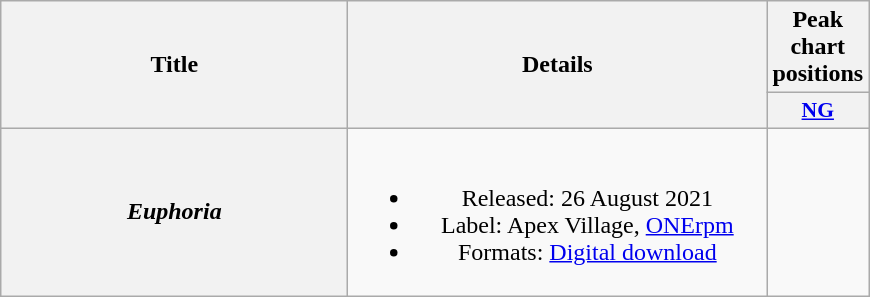<table class="wikitable plainrowheaders" style="text-align:center;">
<tr>
<th scope="col" rowspan="2" style="width:14em;">Title</th>
<th scope="col" rowspan="2" style="width:17em;">Details</th>
<th scope="col" colspan="1">Peak chart positions</th>
</tr>
<tr>
<th scope="col" style="width:2.8em;font-size:90%;"><a href='#'>NG</a><br></th>
</tr>
<tr>
<th scope="row"><em>Euphoria</em></th>
<td><br><ul><li>Released: 26 August 2021</li><li>Label: Apex Village, <a href='#'>ONErpm</a></li><li>Formats: <a href='#'>Digital download</a></li></ul></td>
<td></td>
</tr>
</table>
